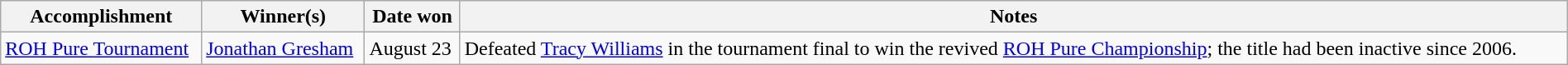<table class="wikitable" style="width:100%;">
<tr>
<th>Accomplishment</th>
<th>Winner(s)</th>
<th>Date won</th>
<th>Notes</th>
</tr>
<tr>
<td><a href='#'>ROH Pure Tournament</a></td>
<td><a href='#'>Jonathan Gresham</a></td>
<td>August 23<br></td>
<td>Defeated <a href='#'>Tracy Williams</a> in the tournament final to win the revived <a href='#'>ROH Pure Championship</a>; the title had been inactive since 2006.</td>
</tr>
</table>
